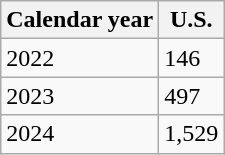<table class="wikitable">
<tr>
<th>Calendar year</th>
<th>U.S.</th>
</tr>
<tr>
<td>2022</td>
<td>146</td>
</tr>
<tr>
<td>2023</td>
<td>497</td>
</tr>
<tr>
<td>2024</td>
<td>1,529</td>
</tr>
</table>
